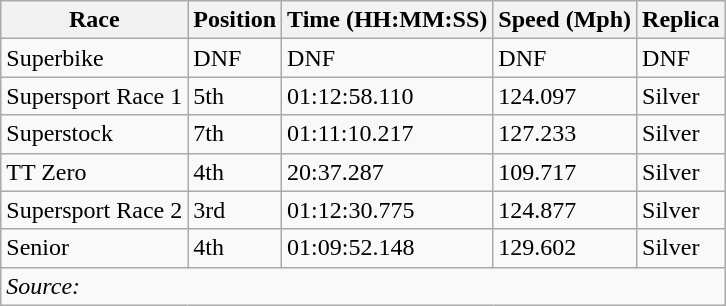<table class="wikitable">
<tr>
<th>Race</th>
<th>Position</th>
<th>Time (HH:MM:SS)</th>
<th>Speed (Mph)</th>
<th>Replica</th>
</tr>
<tr>
<td>Superbike</td>
<td>DNF</td>
<td>DNF</td>
<td>DNF</td>
<td>DNF</td>
</tr>
<tr>
<td>Supersport Race 1</td>
<td>5th</td>
<td>01:12:58.110</td>
<td>124.097</td>
<td>Silver</td>
</tr>
<tr>
<td>Superstock</td>
<td>7th</td>
<td>01:11:10.217</td>
<td>127.233</td>
<td>Silver</td>
</tr>
<tr>
<td>TT Zero</td>
<td>4th</td>
<td>20:37.287</td>
<td>109.717</td>
<td>Silver</td>
</tr>
<tr>
<td>Supersport Race 2</td>
<td>3rd</td>
<td>01:12:30.775</td>
<td>124.877</td>
<td>Silver</td>
</tr>
<tr>
<td>Senior</td>
<td>4th</td>
<td>01:09:52.148</td>
<td>129.602</td>
<td>Silver</td>
</tr>
<tr>
<td colspan="5"><em>Source:</em></td>
</tr>
</table>
